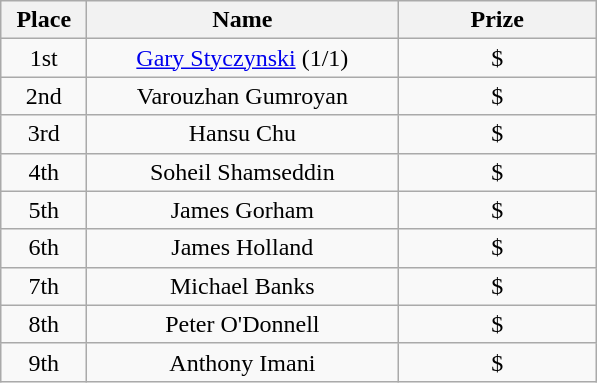<table class="wikitable" style="text-align:center">
<tr>
<th width="50">Place</th>
<th width="200">Name</th>
<th width="125">Prize</th>
</tr>
<tr>
<td>1st</td>
<td><a href='#'>Gary Styczynski</a> (1/1)</td>
<td>$</td>
</tr>
<tr>
<td>2nd</td>
<td>Varouzhan Gumroyan</td>
<td>$</td>
</tr>
<tr>
<td>3rd</td>
<td>Hansu Chu</td>
<td>$</td>
</tr>
<tr>
<td>4th</td>
<td>Soheil Shamseddin</td>
<td>$</td>
</tr>
<tr>
<td>5th</td>
<td>James Gorham</td>
<td>$</td>
</tr>
<tr>
<td>6th</td>
<td>James Holland</td>
<td>$</td>
</tr>
<tr>
<td>7th</td>
<td>Michael Banks</td>
<td>$</td>
</tr>
<tr>
<td>8th</td>
<td>Peter O'Donnell</td>
<td>$</td>
</tr>
<tr>
<td>9th</td>
<td>Anthony Imani</td>
<td>$</td>
</tr>
</table>
